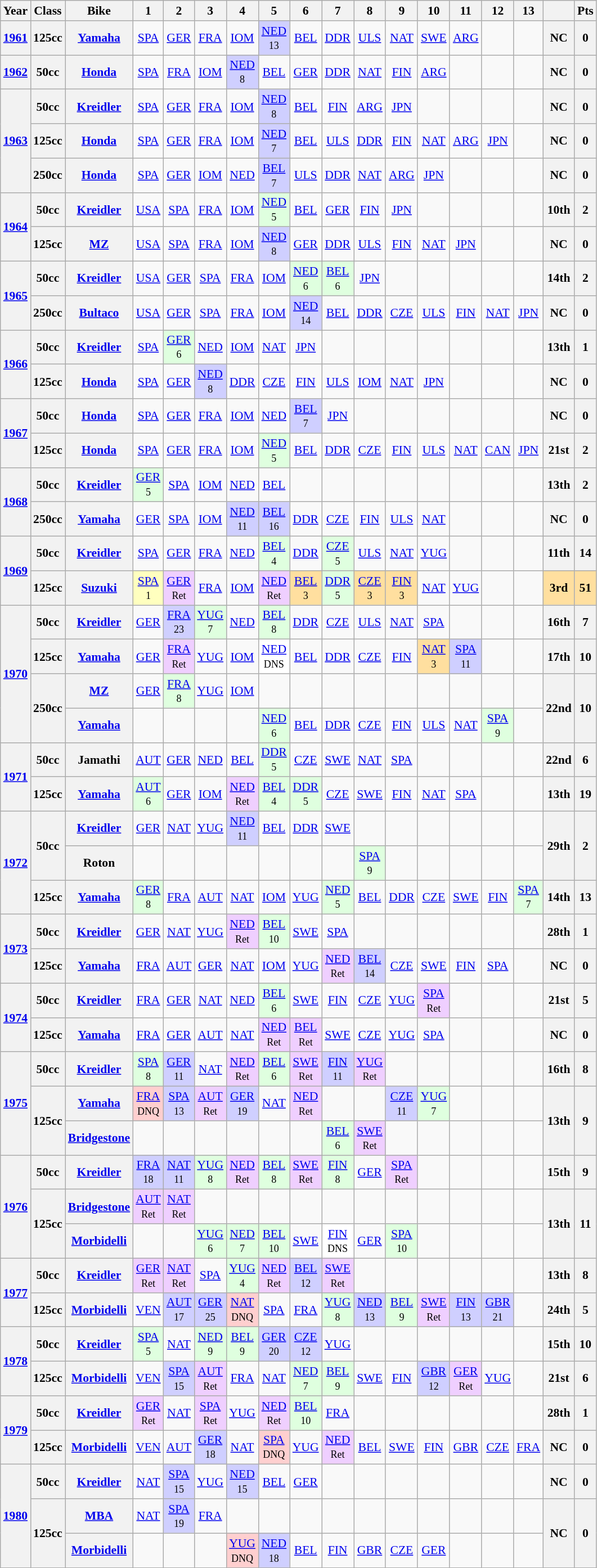<table class="wikitable" style="text-align:center; font-size:90%;">
<tr>
<th>Year</th>
<th>Class</th>
<th>Bike</th>
<th>1</th>
<th>2</th>
<th>3</th>
<th>4</th>
<th>5</th>
<th>6</th>
<th>7</th>
<th>8</th>
<th>9</th>
<th>10</th>
<th>11</th>
<th>12</th>
<th>13</th>
<th></th>
<th>Pts</th>
</tr>
<tr>
<th><a href='#'>1961</a></th>
<th>125cc</th>
<th><a href='#'>Yamaha</a></th>
<td><a href='#'>SPA</a></td>
<td><a href='#'>GER</a></td>
<td><a href='#'>FRA</a></td>
<td><a href='#'>IOM</a></td>
<td style="background:#CFCFFF;"><a href='#'>NED</a><br><small>13</small></td>
<td><a href='#'>BEL</a></td>
<td><a href='#'>DDR</a></td>
<td><a href='#'>ULS</a></td>
<td><a href='#'>NAT</a></td>
<td><a href='#'>SWE</a></td>
<td><a href='#'>ARG</a></td>
<td></td>
<td></td>
<th>NC</th>
<th>0</th>
</tr>
<tr>
<th><a href='#'>1962</a></th>
<th>50cc</th>
<th><a href='#'>Honda</a></th>
<td><a href='#'>SPA</a></td>
<td><a href='#'>FRA</a></td>
<td><a href='#'>IOM</a></td>
<td style="background:#CFCFFF;"><a href='#'>NED</a><br><small>8</small></td>
<td><a href='#'>BEL</a></td>
<td><a href='#'>GER</a></td>
<td><a href='#'>DDR</a></td>
<td><a href='#'>NAT</a></td>
<td><a href='#'>FIN</a></td>
<td><a href='#'>ARG</a></td>
<td></td>
<td></td>
<td></td>
<th>NC</th>
<th>0</th>
</tr>
<tr>
<th rowspan=3><a href='#'>1963</a></th>
<th>50cc</th>
<th><a href='#'>Kreidler</a></th>
<td><a href='#'>SPA</a></td>
<td><a href='#'>GER</a></td>
<td><a href='#'>FRA</a></td>
<td><a href='#'>IOM</a></td>
<td style="background:#CFCFFF;"><a href='#'>NED</a><br><small>8</small></td>
<td><a href='#'>BEL</a></td>
<td><a href='#'>FIN</a></td>
<td><a href='#'>ARG</a></td>
<td><a href='#'>JPN</a></td>
<td></td>
<td></td>
<td></td>
<td></td>
<th>NC</th>
<th>0</th>
</tr>
<tr>
<th>125cc</th>
<th><a href='#'>Honda</a></th>
<td><a href='#'>SPA</a></td>
<td><a href='#'>GER</a></td>
<td><a href='#'>FRA</a></td>
<td><a href='#'>IOM</a></td>
<td style="background:#CFCFFF;"><a href='#'>NED</a><br><small>7</small></td>
<td><a href='#'>BEL</a></td>
<td><a href='#'>ULS</a></td>
<td><a href='#'>DDR</a></td>
<td><a href='#'>FIN</a></td>
<td><a href='#'>NAT</a></td>
<td><a href='#'>ARG</a></td>
<td><a href='#'>JPN</a></td>
<td></td>
<th>NC</th>
<th>0</th>
</tr>
<tr>
<th>250cc</th>
<th><a href='#'>Honda</a></th>
<td><a href='#'>SPA</a></td>
<td><a href='#'>GER</a></td>
<td><a href='#'>IOM</a></td>
<td><a href='#'>NED</a></td>
<td style="background:#CFCFFF;"><a href='#'>BEL</a><br><small>7</small></td>
<td><a href='#'>ULS</a></td>
<td><a href='#'>DDR</a></td>
<td><a href='#'>NAT</a></td>
<td><a href='#'>ARG</a></td>
<td><a href='#'>JPN</a></td>
<td></td>
<td></td>
<td></td>
<th>NC</th>
<th>0</th>
</tr>
<tr>
<th rowspan=2><a href='#'>1964</a></th>
<th>50cc</th>
<th><a href='#'>Kreidler</a></th>
<td><a href='#'>USA</a></td>
<td><a href='#'>SPA</a></td>
<td><a href='#'>FRA</a></td>
<td><a href='#'>IOM</a></td>
<td style="background:#DFFFDF;"><a href='#'>NED</a><br><small>5</small></td>
<td><a href='#'>BEL</a></td>
<td><a href='#'>GER</a></td>
<td><a href='#'>FIN</a></td>
<td><a href='#'>JPN</a></td>
<td></td>
<td></td>
<td></td>
<td></td>
<th>10th</th>
<th>2</th>
</tr>
<tr>
<th>125cc</th>
<th><a href='#'>MZ</a></th>
<td><a href='#'>USA</a></td>
<td><a href='#'>SPA</a></td>
<td><a href='#'>FRA</a></td>
<td><a href='#'>IOM</a></td>
<td style="background:#CFCFFF;"><a href='#'>NED</a><br><small>8</small></td>
<td><a href='#'>GER</a></td>
<td><a href='#'>DDR</a></td>
<td><a href='#'>ULS</a></td>
<td><a href='#'>FIN</a></td>
<td><a href='#'>NAT</a></td>
<td><a href='#'>JPN</a></td>
<td></td>
<td></td>
<th>NC</th>
<th>0</th>
</tr>
<tr>
<th rowspan=2><a href='#'>1965</a></th>
<th>50cc</th>
<th><a href='#'>Kreidler</a></th>
<td><a href='#'>USA</a></td>
<td><a href='#'>GER</a></td>
<td><a href='#'>SPA</a></td>
<td><a href='#'>FRA</a></td>
<td><a href='#'>IOM</a></td>
<td style="background:#DFFFDF;"><a href='#'>NED</a><br><small>6</small></td>
<td style="background:#DFFFDF;"><a href='#'>BEL</a><br><small>6</small></td>
<td><a href='#'>JPN</a></td>
<td></td>
<td></td>
<td></td>
<td></td>
<td></td>
<th>14th</th>
<th>2</th>
</tr>
<tr>
<th>250cc</th>
<th><a href='#'>Bultaco</a></th>
<td><a href='#'>USA</a></td>
<td><a href='#'>GER</a></td>
<td><a href='#'>SPA</a></td>
<td><a href='#'>FRA</a></td>
<td><a href='#'>IOM</a></td>
<td style="background:#CFCFFF;"><a href='#'>NED</a><br><small>14</small></td>
<td><a href='#'>BEL</a></td>
<td><a href='#'>DDR</a></td>
<td><a href='#'>CZE</a></td>
<td><a href='#'>ULS</a></td>
<td><a href='#'>FIN</a></td>
<td><a href='#'>NAT</a></td>
<td><a href='#'>JPN</a></td>
<th>NC</th>
<th>0</th>
</tr>
<tr>
<th rowspan=2><a href='#'>1966</a></th>
<th>50cc</th>
<th><a href='#'>Kreidler</a></th>
<td><a href='#'>SPA</a></td>
<td style="background:#DFFFDF;"><a href='#'>GER</a><br><small>6</small></td>
<td><a href='#'>NED</a></td>
<td><a href='#'>IOM</a></td>
<td><a href='#'>NAT</a></td>
<td><a href='#'>JPN</a></td>
<td></td>
<td></td>
<td></td>
<td></td>
<td></td>
<td></td>
<td></td>
<th>13th</th>
<th>1</th>
</tr>
<tr>
<th>125cc</th>
<th><a href='#'>Honda</a></th>
<td><a href='#'>SPA</a></td>
<td><a href='#'>GER</a></td>
<td style="background:#CFCFFF;"><a href='#'>NED</a><br><small>8</small></td>
<td><a href='#'>DDR</a></td>
<td><a href='#'>CZE</a></td>
<td><a href='#'>FIN</a></td>
<td><a href='#'>ULS</a></td>
<td><a href='#'>IOM</a></td>
<td><a href='#'>NAT</a></td>
<td><a href='#'>JPN</a></td>
<td></td>
<td></td>
<td></td>
<th>NC</th>
<th>0</th>
</tr>
<tr>
<th rowspan=2><a href='#'>1967</a></th>
<th>50cc</th>
<th><a href='#'>Honda</a></th>
<td><a href='#'>SPA</a></td>
<td><a href='#'>GER</a></td>
<td><a href='#'>FRA</a></td>
<td><a href='#'>IOM</a></td>
<td><a href='#'>NED</a></td>
<td style="background:#CFCFFF;"><a href='#'>BEL</a><br><small>7</small></td>
<td><a href='#'>JPN</a></td>
<td></td>
<td></td>
<td></td>
<td></td>
<td></td>
<td></td>
<th>NC</th>
<th>0</th>
</tr>
<tr>
<th>125cc</th>
<th><a href='#'>Honda</a></th>
<td><a href='#'>SPA</a></td>
<td><a href='#'>GER</a></td>
<td><a href='#'>FRA</a></td>
<td><a href='#'>IOM</a></td>
<td style="background:#DFFFDF;"><a href='#'>NED</a><br><small>5</small></td>
<td><a href='#'>BEL</a></td>
<td><a href='#'>DDR</a></td>
<td><a href='#'>CZE</a></td>
<td><a href='#'>FIN</a></td>
<td><a href='#'>ULS</a></td>
<td><a href='#'>NAT</a></td>
<td><a href='#'>CAN</a></td>
<td><a href='#'>JPN</a></td>
<th>21st</th>
<th>2</th>
</tr>
<tr>
<th rowspan=2><a href='#'>1968</a></th>
<th>50cc</th>
<th><a href='#'>Kreidler</a></th>
<td style="background:#DFFFDF;"><a href='#'>GER</a><br><small>5</small></td>
<td><a href='#'>SPA</a></td>
<td><a href='#'>IOM</a></td>
<td><a href='#'>NED</a></td>
<td><a href='#'>BEL</a></td>
<td></td>
<td></td>
<td></td>
<td></td>
<td></td>
<td></td>
<td></td>
<td></td>
<th>13th</th>
<th>2</th>
</tr>
<tr>
<th>250cc</th>
<th><a href='#'>Yamaha</a></th>
<td><a href='#'>GER</a></td>
<td><a href='#'>SPA</a></td>
<td><a href='#'>IOM</a></td>
<td style="background:#CFCFFF;"><a href='#'>NED</a><br><small>11</small></td>
<td style="background:#CFCFFF;"><a href='#'>BEL</a><br><small>16</small></td>
<td><a href='#'>DDR</a></td>
<td><a href='#'>CZE</a></td>
<td><a href='#'>FIN</a></td>
<td><a href='#'>ULS</a></td>
<td><a href='#'>NAT</a></td>
<td></td>
<td></td>
<td></td>
<th>NC</th>
<th>0</th>
</tr>
<tr>
<th rowspan=2><a href='#'>1969</a></th>
<th>50cc</th>
<th><a href='#'>Kreidler</a></th>
<td><a href='#'>SPA</a></td>
<td><a href='#'>GER</a></td>
<td><a href='#'>FRA</a></td>
<td><a href='#'>NED</a></td>
<td style="background:#DFFFDF;"><a href='#'>BEL</a><br><small>4</small></td>
<td><a href='#'>DDR</a></td>
<td style="background:#DFFFDF;"><a href='#'>CZE</a><br><small>5</small></td>
<td><a href='#'>ULS</a></td>
<td><a href='#'>NAT</a></td>
<td><a href='#'>YUG</a></td>
<td></td>
<td></td>
<td></td>
<th>11th</th>
<th>14</th>
</tr>
<tr>
<th>125cc</th>
<th><a href='#'>Suzuki</a></th>
<td style="background:#FFFFBF;"><a href='#'>SPA</a><br><small>1</small></td>
<td style="background:#EFCFFF;"><a href='#'>GER</a><br><small>Ret</small></td>
<td><a href='#'>FRA</a></td>
<td><a href='#'>IOM</a></td>
<td style="background:#EFCFFF;"><a href='#'>NED</a><br><small>Ret</small></td>
<td style="background:#FFDF9F;"><a href='#'>BEL</a><br><small>3</small></td>
<td style="background:#DFFFDF;"><a href='#'>DDR</a><br><small>5</small></td>
<td style="background:#FFDF9F;"><a href='#'>CZE</a><br><small>3</small></td>
<td style="background:#FFDF9F;"><a href='#'>FIN</a><br><small>3</small></td>
<td><a href='#'>NAT</a></td>
<td><a href='#'>YUG</a></td>
<td></td>
<td></td>
<th style="background:#FFDF9F;">3rd</th>
<th style="background:#FFDF9F;">51</th>
</tr>
<tr>
<th rowspan=4><a href='#'>1970</a></th>
<th>50cc</th>
<th><a href='#'>Kreidler</a></th>
<td><a href='#'>GER</a></td>
<td style="background:#CFCFFF;"><a href='#'>FRA</a><br><small>23</small></td>
<td style="background:#DFFFDF;"><a href='#'>YUG</a><br><small>7</small></td>
<td><a href='#'>NED</a></td>
<td style="background:#DFFFDF;"><a href='#'>BEL</a><br><small>8</small></td>
<td><a href='#'>DDR</a></td>
<td><a href='#'>CZE</a></td>
<td><a href='#'>ULS</a></td>
<td><a href='#'>NAT</a></td>
<td><a href='#'>SPA</a></td>
<td></td>
<td></td>
<td></td>
<th>16th</th>
<th>7</th>
</tr>
<tr>
<th>125cc</th>
<th><a href='#'>Yamaha</a></th>
<td><a href='#'>GER</a></td>
<td style="background:#EFCFFF;"><a href='#'>FRA</a><br><small>Ret</small></td>
<td><a href='#'>YUG</a></td>
<td><a href='#'>IOM</a></td>
<td style="background:#FFFFFF;"><a href='#'>NED</a><br><small>DNS</small></td>
<td><a href='#'>BEL</a></td>
<td><a href='#'>DDR</a></td>
<td><a href='#'>CZE</a></td>
<td><a href='#'>FIN</a></td>
<td style="background:#FFDF9F;"><a href='#'>NAT</a><br><small>3</small></td>
<td style="background:#CFCFFF;"><a href='#'>SPA</a><br><small>11</small></td>
<td></td>
<td></td>
<th>17th</th>
<th>10</th>
</tr>
<tr>
<th rowspan=2>250cc</th>
<th><a href='#'>MZ</a></th>
<td><a href='#'>GER</a></td>
<td style="background:#DFFFDF;"><a href='#'>FRA</a><br><small>8</small></td>
<td><a href='#'>YUG</a></td>
<td><a href='#'>IOM</a></td>
<td></td>
<td></td>
<td></td>
<td></td>
<td></td>
<td></td>
<td></td>
<td></td>
<td></td>
<th rowspan=2>22nd</th>
<th rowspan=2>10</th>
</tr>
<tr>
<th><a href='#'>Yamaha</a></th>
<td></td>
<td></td>
<td></td>
<td></td>
<td style="background:#DFFFDF;"><a href='#'>NED</a><br><small>6</small></td>
<td><a href='#'>BEL</a></td>
<td><a href='#'>DDR</a></td>
<td><a href='#'>CZE</a></td>
<td><a href='#'>FIN</a></td>
<td><a href='#'>ULS</a></td>
<td><a href='#'>NAT</a></td>
<td style="background:#DFFFDF;"><a href='#'>SPA</a><br><small>9</small></td>
<td></td>
</tr>
<tr>
<th rowspan=2><a href='#'>1971</a></th>
<th>50cc</th>
<th>Jamathi</th>
<td><a href='#'>AUT</a></td>
<td><a href='#'>GER</a></td>
<td><a href='#'>NED</a></td>
<td><a href='#'>BEL</a></td>
<td style="background:#DFFFDF;"><a href='#'>DDR</a><br><small>5</small></td>
<td><a href='#'>CZE</a></td>
<td><a href='#'>SWE</a></td>
<td><a href='#'>NAT</a></td>
<td><a href='#'>SPA</a></td>
<td></td>
<td></td>
<td></td>
<td></td>
<th>22nd</th>
<th>6</th>
</tr>
<tr>
<th>125cc</th>
<th><a href='#'>Yamaha</a></th>
<td style="background:#DFFFDF;"><a href='#'>AUT</a><br><small>6</small></td>
<td><a href='#'>GER</a></td>
<td><a href='#'>IOM</a></td>
<td style="background:#EFCFFF;"><a href='#'>NED</a><br><small>Ret</small></td>
<td style="background:#DFFFDF;"><a href='#'>BEL</a><br><small>4</small></td>
<td style="background:#DFFFDF;"><a href='#'>DDR</a><br><small>5</small></td>
<td><a href='#'>CZE</a></td>
<td><a href='#'>SWE</a></td>
<td><a href='#'>FIN</a></td>
<td><a href='#'>NAT</a></td>
<td><a href='#'>SPA</a></td>
<td></td>
<td></td>
<th>13th</th>
<th>19</th>
</tr>
<tr>
<th rowspan=3><a href='#'>1972</a></th>
<th rowspan=2>50cc</th>
<th><a href='#'>Kreidler</a></th>
<td><a href='#'>GER</a></td>
<td><a href='#'>NAT</a></td>
<td><a href='#'>YUG</a></td>
<td style="background:#CFCFFF;"><a href='#'>NED</a><br><small>11</small></td>
<td><a href='#'>BEL</a></td>
<td><a href='#'>DDR</a></td>
<td><a href='#'>SWE</a></td>
<td></td>
<td></td>
<td></td>
<td></td>
<td></td>
<td></td>
<th rowspan=2>29th</th>
<th rowspan=2>2</th>
</tr>
<tr>
<th>Roton</th>
<td></td>
<td></td>
<td></td>
<td></td>
<td></td>
<td></td>
<td></td>
<td style="background:#DFFFDF;"><a href='#'>SPA</a><br><small>9</small></td>
<td></td>
<td></td>
<td></td>
<td></td>
<td></td>
</tr>
<tr>
<th>125cc</th>
<th><a href='#'>Yamaha</a></th>
<td style="background:#DFFFDF;"><a href='#'>GER</a><br><small>8</small></td>
<td><a href='#'>FRA</a></td>
<td><a href='#'>AUT</a></td>
<td><a href='#'>NAT</a></td>
<td><a href='#'>IOM</a></td>
<td><a href='#'>YUG</a></td>
<td style="background:#DFFFDF;"><a href='#'>NED</a><br><small>5</small></td>
<td><a href='#'>BEL</a></td>
<td><a href='#'>DDR</a></td>
<td><a href='#'>CZE</a></td>
<td><a href='#'>SWE</a></td>
<td><a href='#'>FIN</a></td>
<td style="background:#DFFFDF;"><a href='#'>SPA</a><br><small>7</small></td>
<th>14th</th>
<th>13</th>
</tr>
<tr>
<th rowspan=2><a href='#'>1973</a></th>
<th>50cc</th>
<th><a href='#'>Kreidler</a></th>
<td><a href='#'>GER</a></td>
<td><a href='#'>NAT</a></td>
<td><a href='#'>YUG</a></td>
<td style="background:#EFCFFF;"><a href='#'>NED</a><br><small>Ret</small></td>
<td style="background:#DFFFDF;"><a href='#'>BEL</a><br><small>10</small></td>
<td><a href='#'>SWE</a></td>
<td><a href='#'>SPA</a></td>
<td></td>
<td></td>
<td></td>
<td></td>
<td></td>
<td></td>
<th>28th</th>
<th>1</th>
</tr>
<tr>
<th>125cc</th>
<th><a href='#'>Yamaha</a></th>
<td><a href='#'>FRA</a></td>
<td><a href='#'>AUT</a></td>
<td><a href='#'>GER</a></td>
<td><a href='#'>NAT</a></td>
<td><a href='#'>IOM</a></td>
<td><a href='#'>YUG</a></td>
<td style="background:#EFCFFF;"><a href='#'>NED</a><br><small>Ret</small></td>
<td style="background:#CFCFFF;"><a href='#'>BEL</a><br><small>14</small></td>
<td><a href='#'>CZE</a></td>
<td><a href='#'>SWE</a></td>
<td><a href='#'>FIN</a></td>
<td><a href='#'>SPA</a></td>
<td></td>
<th>NC</th>
<th>0</th>
</tr>
<tr>
<th rowspan=2><a href='#'>1974</a></th>
<th>50cc</th>
<th><a href='#'>Kreidler</a></th>
<td><a href='#'>FRA</a></td>
<td><a href='#'>GER</a></td>
<td><a href='#'>NAT</a></td>
<td><a href='#'>NED</a></td>
<td style="background:#DFFFDF;"><a href='#'>BEL</a><br><small>6</small></td>
<td><a href='#'>SWE</a></td>
<td><a href='#'>FIN</a></td>
<td><a href='#'>CZE</a></td>
<td><a href='#'>YUG</a></td>
<td style="background:#EFCFFF;"><a href='#'>SPA</a><br><small>Ret</small></td>
<td></td>
<td></td>
<td></td>
<th>21st</th>
<th>5</th>
</tr>
<tr>
<th>125cc</th>
<th><a href='#'>Yamaha</a></th>
<td><a href='#'>FRA</a></td>
<td><a href='#'>GER</a></td>
<td><a href='#'>AUT</a></td>
<td><a href='#'>NAT</a></td>
<td style="background:#EFCFFF;"><a href='#'>NED</a><br><small>Ret</small></td>
<td style="background:#EFCFFF;"><a href='#'>BEL</a><br><small>Ret</small></td>
<td><a href='#'>SWE</a></td>
<td><a href='#'>CZE</a></td>
<td><a href='#'>YUG</a></td>
<td><a href='#'>SPA</a></td>
<td></td>
<td></td>
<td></td>
<th>NC</th>
<th>0</th>
</tr>
<tr>
<th rowspan=3><a href='#'>1975</a></th>
<th>50cc</th>
<th><a href='#'>Kreidler</a></th>
<td style="background:#DFFFDF;"><a href='#'>SPA</a><br><small>8</small></td>
<td style="background:#CFCFFF;"><a href='#'>GER</a><br><small>11</small></td>
<td><a href='#'>NAT</a></td>
<td style="background:#EFCFFF;"><a href='#'>NED</a><br><small>Ret</small></td>
<td style="background:#DFFFDF;"><a href='#'>BEL</a><br><small>6</small></td>
<td style="background:#EFCFFF;"><a href='#'>SWE</a><br><small>Ret</small></td>
<td style="background:#CFCFFF;"><a href='#'>FIN</a><br><small>11</small></td>
<td style="background:#EFCFFF;"><a href='#'>YUG</a><br><small>Ret</small></td>
<td></td>
<td></td>
<td></td>
<td></td>
<td></td>
<th>16th</th>
<th>8</th>
</tr>
<tr>
<th rowspan=2>125cc</th>
<th><a href='#'>Yamaha</a></th>
<td style="background:#ffcfcf;"><a href='#'>FRA</a><br><small>DNQ</small></td>
<td style="background:#CFCFFF;"><a href='#'>SPA</a><br><small>13</small></td>
<td style="background:#EFCFFF;"><a href='#'>AUT</a><br><small>Ret</small></td>
<td style="background:#CFCFFF;"><a href='#'>GER</a><br><small>19</small></td>
<td><a href='#'>NAT</a></td>
<td style="background:#EFCFFF;"><a href='#'>NED</a><br><small>Ret</small></td>
<td></td>
<td></td>
<td style="background:#CFCFFF;"><a href='#'>CZE</a><br><small>11</small></td>
<td style="background:#DFFFDF;"><a href='#'>YUG</a><br><small>7</small></td>
<td></td>
<td></td>
<td></td>
<th rowspan=2>13th</th>
<th rowspan=2>9</th>
</tr>
<tr>
<th><a href='#'>Bridgestone</a></th>
<td></td>
<td></td>
<td></td>
<td></td>
<td></td>
<td></td>
<td style="background:#DFFFDF;"><a href='#'>BEL</a><br><small>6</small></td>
<td style="background:#EFCFFF;"><a href='#'>SWE</a><br><small>Ret</small></td>
<td></td>
<td></td>
<td></td>
<td></td>
<td></td>
</tr>
<tr>
<th rowspan=3><a href='#'>1976</a></th>
<th>50cc</th>
<th><a href='#'>Kreidler</a></th>
<td style="background:#CFCFFF;"><a href='#'>FRA</a><br><small>18</small></td>
<td style="background:#CFCFFF;"><a href='#'>NAT</a><br><small>11</small></td>
<td style="background:#DFFFDF;"><a href='#'>YUG</a><br><small>8</small></td>
<td style="background:#EFCFFF;"><a href='#'>NED</a><br><small>Ret</small></td>
<td style="background:#DFFFDF;"><a href='#'>BEL</a><br><small>8</small></td>
<td style="background:#EFCFFF;"><a href='#'>SWE</a><br><small>Ret</small></td>
<td style="background:#DFFFDF;"><a href='#'>FIN</a><br><small>8</small></td>
<td><a href='#'>GER</a></td>
<td style="background:#EFCFFF;"><a href='#'>SPA</a><br><small>Ret</small></td>
<td></td>
<td></td>
<td></td>
<td></td>
<th>15th</th>
<th>9</th>
</tr>
<tr>
<th rowspan=2>125cc</th>
<th><a href='#'>Bridgestone</a></th>
<td style="background:#EFCFFF;"><a href='#'>AUT</a><br><small>Ret</small></td>
<td style="background:#EFCFFF;"><a href='#'>NAT</a><br><small>Ret</small></td>
<td></td>
<td></td>
<td></td>
<td></td>
<td></td>
<td></td>
<td></td>
<td></td>
<td></td>
<td></td>
<td></td>
<th rowspan=2>13th</th>
<th rowspan=2>11</th>
</tr>
<tr>
<th><a href='#'>Morbidelli</a></th>
<td></td>
<td></td>
<td style="background:#DFFFDF;"><a href='#'>YUG</a><br><small>6</small></td>
<td style="background:#DFFFDF;"><a href='#'>NED</a><br><small>7</small></td>
<td style="background:#DFFFDF;"><a href='#'>BEL</a><br><small>10</small></td>
<td><a href='#'>SWE</a></td>
<td style="background:#FFFFFF;"><a href='#'>FIN</a><br><small>DNS</small></td>
<td><a href='#'>GER</a></td>
<td style="background:#DFFFDF;"><a href='#'>SPA</a><br><small>10</small></td>
<td></td>
<td></td>
<td></td>
<td></td>
</tr>
<tr>
<th rowspan=2><a href='#'>1977</a></th>
<th>50cc</th>
<th><a href='#'>Kreidler</a></th>
<td style="background:#EFCFFF;"><a href='#'>GER</a><br><small>Ret</small></td>
<td style="background:#EFCFFF;"><a href='#'>NAT</a><br><small>Ret</small></td>
<td><a href='#'>SPA</a></td>
<td style="background:#DFFFDF;"><a href='#'>YUG</a><br><small>4</small></td>
<td style="background:#EFCFFF;"><a href='#'>NED</a><br><small>Ret</small></td>
<td style="background:#CFCFFF;"><a href='#'>BEL</a><br><small>12</small></td>
<td style="background:#EFCFFF;"><a href='#'>SWE</a><br><small>Ret</small></td>
<td></td>
<td></td>
<td></td>
<td></td>
<td></td>
<td></td>
<th>13th</th>
<th>8</th>
</tr>
<tr>
<th>125cc</th>
<th><a href='#'>Morbidelli</a></th>
<td><a href='#'>VEN</a></td>
<td style="background:#CFCFFF;"><a href='#'>AUT</a><br><small>17</small></td>
<td style="background:#CFCFFF;"><a href='#'>GER</a><br><small>25</small></td>
<td style="background:#ffcfcf;"><a href='#'>NAT</a><br><small>DNQ</small></td>
<td><a href='#'>SPA</a></td>
<td><a href='#'>FRA</a></td>
<td style="background:#DFFFDF;"><a href='#'>YUG</a><br><small>8</small></td>
<td style="background:#CFCFFF;"><a href='#'>NED</a><br><small>13</small></td>
<td style="background:#DFFFDF;"><a href='#'>BEL</a><br><small>9</small></td>
<td style="background:#EFCFFF;"><a href='#'>SWE</a><br><small>Ret</small></td>
<td style="background:#CFCFFF;"><a href='#'>FIN</a><br><small>13</small></td>
<td style="background:#CFCFFF;"><a href='#'>GBR</a><br><small>21</small></td>
<td></td>
<th>24th</th>
<th>5</th>
</tr>
<tr>
<th rowspan=2><a href='#'>1978</a></th>
<th>50cc</th>
<th><a href='#'>Kreidler</a></th>
<td style="background:#DFFFDF;"><a href='#'>SPA</a><br><small>5</small></td>
<td><a href='#'>NAT</a></td>
<td style="background:#DFFFDF;"><a href='#'>NED</a><br><small>9</small></td>
<td style="background:#DFFFDF;"><a href='#'>BEL</a><br><small>9</small></td>
<td style="background:#CFCFFF;"><a href='#'>GER</a><br><small>20</small></td>
<td style="background:#CFCFFF;"><a href='#'>CZE</a><br><small>12</small></td>
<td><a href='#'>YUG</a></td>
<td></td>
<td></td>
<td></td>
<td></td>
<td></td>
<td></td>
<th>15th</th>
<th>10</th>
</tr>
<tr>
<th>125cc</th>
<th><a href='#'>Morbidelli</a></th>
<td><a href='#'>VEN</a></td>
<td style="background:#CFCFFF;"><a href='#'>SPA</a><br><small>15</small></td>
<td style="background:#EFCFFF;"><a href='#'>AUT</a><br><small>Ret</small></td>
<td><a href='#'>FRA</a></td>
<td><a href='#'>NAT</a></td>
<td style="background:#DFFFDF;"><a href='#'>NED</a><br><small>7</small></td>
<td style="background:#DFFFDF;"><a href='#'>BEL</a><br><small>9</small></td>
<td><a href='#'>SWE</a></td>
<td><a href='#'>FIN</a></td>
<td style="background:#CFCFFF;"><a href='#'>GBR</a><br><small>12</small></td>
<td style="background:#EFCFFF;"><a href='#'>GER</a><br><small>Ret</small></td>
<td><a href='#'>YUG</a></td>
<td></td>
<th>21st</th>
<th>6</th>
</tr>
<tr>
<th rowspan=2><a href='#'>1979</a></th>
<th>50cc</th>
<th><a href='#'>Kreidler</a></th>
<td style="background:#EFCFFF;"><a href='#'>GER</a><br><small>Ret</small></td>
<td><a href='#'>NAT</a></td>
<td style="background:#EFCFFF;"><a href='#'>SPA</a><br><small>Ret</small></td>
<td><a href='#'>YUG</a></td>
<td style="background:#EFCFFF;"><a href='#'>NED</a><br><small>Ret</small></td>
<td style="background:#DFFFDF;"><a href='#'>BEL</a><br><small>10</small></td>
<td><a href='#'>FRA</a></td>
<td></td>
<td></td>
<td></td>
<td></td>
<td></td>
<td></td>
<th>28th</th>
<th>1</th>
</tr>
<tr>
<th>125cc</th>
<th><a href='#'>Morbidelli</a></th>
<td><a href='#'>VEN</a></td>
<td><a href='#'>AUT</a></td>
<td style="background:#CFCFFF;"><a href='#'>GER</a><br><small>18</small></td>
<td><a href='#'>NAT</a></td>
<td style="background:#ffcfcf;"><a href='#'>SPA</a><br><small>DNQ</small></td>
<td><a href='#'>YUG</a></td>
<td style="background:#EFCFFF;"><a href='#'>NED</a><br><small>Ret</small></td>
<td><a href='#'>BEL</a></td>
<td><a href='#'>SWE</a></td>
<td><a href='#'>FIN</a></td>
<td><a href='#'>GBR</a></td>
<td><a href='#'>CZE</a></td>
<td><a href='#'>FRA</a></td>
<th>NC</th>
<th>0</th>
</tr>
<tr>
<th rowspan=3><a href='#'>1980</a></th>
<th>50cc</th>
<th><a href='#'>Kreidler</a></th>
<td><a href='#'>NAT</a></td>
<td style="background:#CFCFFF;"><a href='#'>SPA</a><br><small>15</small></td>
<td><a href='#'>YUG</a></td>
<td style="background:#CFCFFF;"><a href='#'>NED</a><br><small>15</small></td>
<td><a href='#'>BEL</a></td>
<td><a href='#'>GER</a></td>
<td></td>
<td></td>
<td></td>
<td></td>
<td></td>
<td></td>
<td></td>
<th>NC</th>
<th>0</th>
</tr>
<tr>
<th rowspan=2>125cc</th>
<th><a href='#'>MBA</a></th>
<td><a href='#'>NAT</a></td>
<td style="background:#CFCFFF;"><a href='#'>SPA</a><br><small>19</small></td>
<td><a href='#'>FRA</a></td>
<td></td>
<td></td>
<td></td>
<td></td>
<td></td>
<td></td>
<td></td>
<td></td>
<td></td>
<td></td>
<th rowspan=2>NC</th>
<th rowspan=2>0</th>
</tr>
<tr>
<th><a href='#'>Morbidelli</a></th>
<td></td>
<td></td>
<td></td>
<td style="background:#ffcfcf;"><a href='#'>YUG</a><br><small>DNQ</small></td>
<td style="background:#CFCFFF;"><a href='#'>NED</a><br><small>18</small></td>
<td><a href='#'>BEL</a></td>
<td><a href='#'>FIN</a></td>
<td><a href='#'>GBR</a></td>
<td><a href='#'>CZE</a></td>
<td><a href='#'>GER</a></td>
<td></td>
<td></td>
<td></td>
</tr>
</table>
